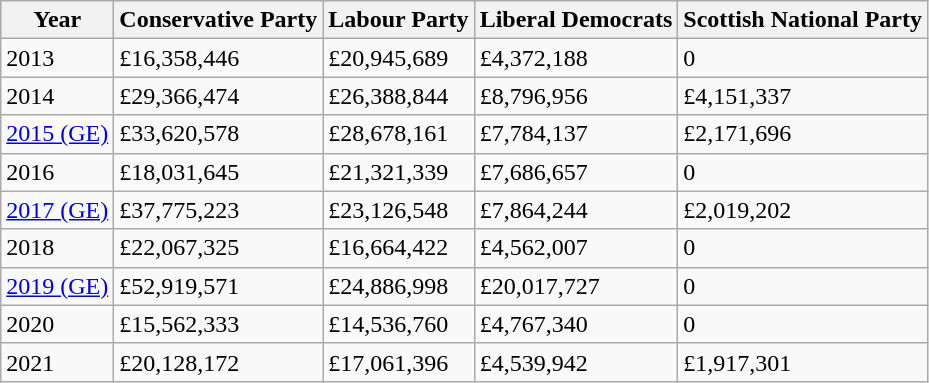<table class="wikitable sortable">
<tr>
<th>Year</th>
<th>Conservative Party</th>
<th>Labour Party</th>
<th>Liberal Democrats</th>
<th>Scottish National Party</th>
</tr>
<tr>
<td>2013</td>
<td>£16,358,446</td>
<td>£20,945,689</td>
<td>£4,372,188</td>
<td>0</td>
</tr>
<tr>
<td>2014</td>
<td>£29,366,474</td>
<td>£26,388,844</td>
<td>£8,796,956</td>
<td>£4,151,337</td>
</tr>
<tr>
<td><a href='#'>2015 (GE)</a></td>
<td>£33,620,578</td>
<td>£28,678,161</td>
<td>£7,784,137</td>
<td>£2,171,696</td>
</tr>
<tr>
<td>2016</td>
<td>£18,031,645</td>
<td>£21,321,339</td>
<td>£7,686,657</td>
<td>0</td>
</tr>
<tr>
<td><a href='#'>2017 (GE)</a></td>
<td>£37,775,223</td>
<td>£23,126,548</td>
<td>£7,864,244</td>
<td>£2,019,202</td>
</tr>
<tr>
<td>2018</td>
<td>£22,067,325</td>
<td>£16,664,422</td>
<td>£4,562,007</td>
<td>0</td>
</tr>
<tr>
<td><a href='#'>2019 (GE)</a></td>
<td>£52,919,571</td>
<td>£24,886,998</td>
<td>£20,017,727</td>
<td>0</td>
</tr>
<tr>
<td>2020</td>
<td>£15,562,333</td>
<td>£14,536,760</td>
<td>£4,767,340</td>
<td>0</td>
</tr>
<tr>
<td>2021</td>
<td>£20,128,172</td>
<td>£17,061,396</td>
<td>£4,539,942</td>
<td>£1,917,301</td>
</tr>
</table>
